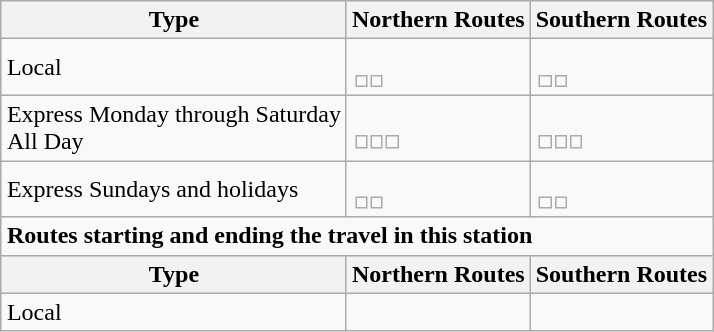<table class="wikitable" style="margin:1em auto;">
<tr>
<th>Type</th>
<th>Northern Routes</th>
<th>Southern Routes</th>
</tr>
<tr>
<td>Local</td>
<td><br><table style="border:0px;">
<tr>
<td></td>
<td></td>
</tr>
</table>
</td>
<td><br><table style="border:0px;">
<tr>
<td></td>
<td></td>
</tr>
</table>
</td>
</tr>
<tr>
<td>Express Monday through Saturday<br>All Day</td>
<td><br><table style="border:0px;">
<tr>
<td></td>
<td></td>
<td></td>
</tr>
</table>
</td>
<td><br><table style="border:0px;">
<tr>
<td></td>
<td></td>
<td></td>
</tr>
</table>
</td>
</tr>
<tr>
<td>Express Sundays and holidays</td>
<td><br><table style="border:0px;">
<tr>
<td></td>
<td></td>
</tr>
</table>
</td>
<td><br><table style="border:0px;">
<tr>
<td></td>
<td></td>
</tr>
</table>
</td>
</tr>
<tr>
<td colspan="5"><strong>Routes starting and ending the travel in this station</strong></td>
</tr>
<tr>
<th>Type</th>
<th>Northern Routes</th>
<th>Southern Routes</th>
</tr>
<tr>
<td>Local</td>
<td></td>
<td></td>
</tr>
</table>
